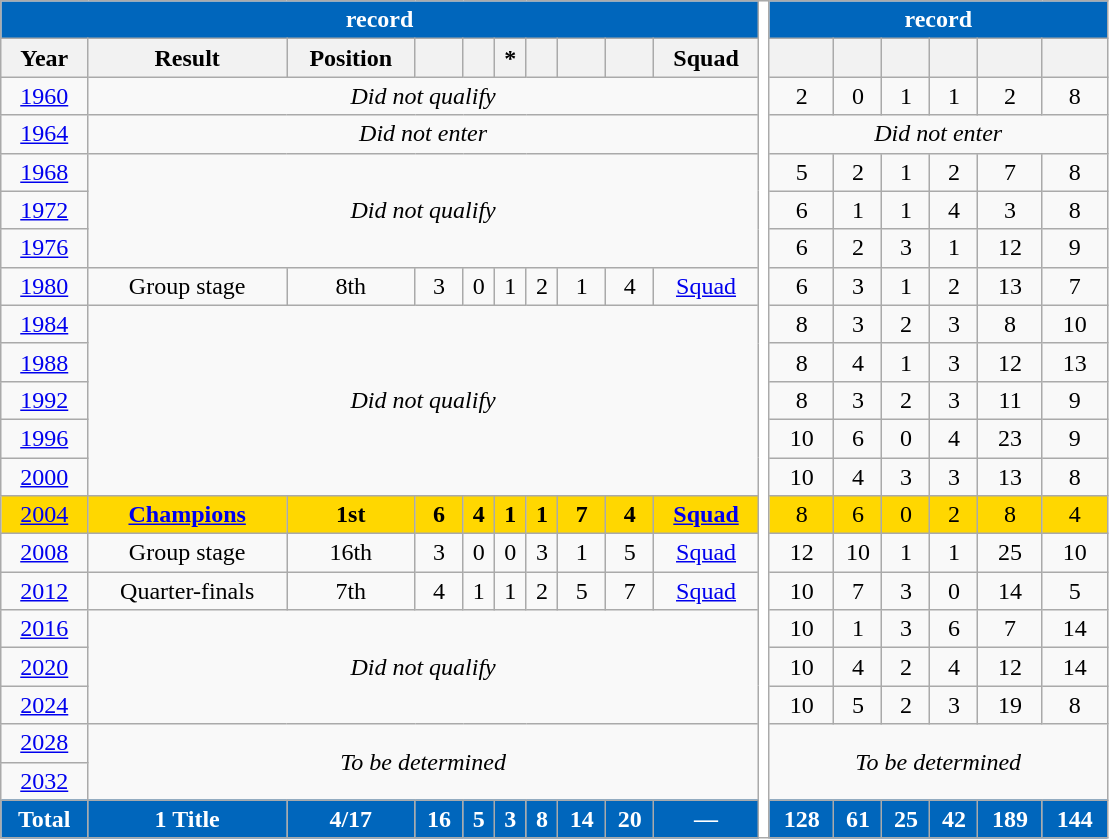<table class="wikitable" style="text-align: center;">
<tr>
<th style="color:white; background:#0066bc;" colspan=10><a href='#'></a> record</th>
<th style="width:1%;background:white" rowspan=22></th>
<th style="color:white; background:#0066bc;" colspan=7><a href='#'></a> record</th>
</tr>
<tr>
<th>Year</th>
<th>Result</th>
<th>Position</th>
<th></th>
<th></th>
<th>*</th>
<th></th>
<th></th>
<th></th>
<th>Squad</th>
<th></th>
<th></th>
<th></th>
<th></th>
<th></th>
<th></th>
</tr>
<tr>
<td> <a href='#'>1960</a></td>
<td colspan=9><em>Did not qualify</em></td>
<td>2</td>
<td>0</td>
<td>1</td>
<td>1</td>
<td>2</td>
<td>8</td>
</tr>
<tr>
<td> <a href='#'>1964</a></td>
<td colspan=9><em>Did not enter</em></td>
<td colspan=7><em>Did not enter</em></td>
</tr>
<tr>
<td> <a href='#'>1968</a></td>
<td colspan=9 rowspan=3><em>Did not qualify</em></td>
<td>5</td>
<td>2</td>
<td>1</td>
<td>2</td>
<td>7</td>
<td>8</td>
</tr>
<tr>
<td> <a href='#'>1972</a></td>
<td>6</td>
<td>1</td>
<td>1</td>
<td>4</td>
<td>3</td>
<td>8</td>
</tr>
<tr>
<td> <a href='#'>1976</a></td>
<td>6</td>
<td>2</td>
<td>3</td>
<td>1</td>
<td>12</td>
<td>9</td>
</tr>
<tr>
<td> <a href='#'>1980</a></td>
<td>Group stage</td>
<td>8th</td>
<td>3</td>
<td>0</td>
<td>1</td>
<td>2</td>
<td>1</td>
<td>4</td>
<td><a href='#'>Squad</a></td>
<td>6</td>
<td>3</td>
<td>1</td>
<td>2</td>
<td>13</td>
<td>7</td>
</tr>
<tr>
<td> <a href='#'>1984</a></td>
<td colspan=9 rowspan=5><em>Did not qualify</em></td>
<td>8</td>
<td>3</td>
<td>2</td>
<td>3</td>
<td>8</td>
<td>10</td>
</tr>
<tr>
<td> <a href='#'>1988</a></td>
<td>8</td>
<td>4</td>
<td>1</td>
<td>3</td>
<td>12</td>
<td>13</td>
</tr>
<tr>
<td> <a href='#'>1992</a></td>
<td>8</td>
<td>3</td>
<td>2</td>
<td>3</td>
<td>11</td>
<td>9</td>
</tr>
<tr>
<td> <a href='#'>1996</a></td>
<td>10</td>
<td>6</td>
<td>0</td>
<td>4</td>
<td>23</td>
<td>9</td>
</tr>
<tr>
<td>  <a href='#'>2000</a></td>
<td>10</td>
<td>4</td>
<td>3</td>
<td>3</td>
<td>13</td>
<td>8</td>
</tr>
<tr style="background:Gold;">
<td> <a href='#'>2004</a></td>
<td><strong><a href='#'>Champions</a></strong></td>
<td><strong>1st</strong></td>
<td><strong>6</strong></td>
<td><strong>4</strong></td>
<td><strong>1</strong></td>
<td><strong>1</strong></td>
<td><strong>7</strong></td>
<td><strong>4</strong></td>
<td><strong><a href='#'>Squad</a></strong></td>
<td>8</td>
<td>6</td>
<td>0</td>
<td>2</td>
<td>8</td>
<td>4</td>
</tr>
<tr>
<td>  <a href='#'>2008</a></td>
<td>Group stage</td>
<td>16th</td>
<td>3</td>
<td>0</td>
<td>0</td>
<td>3</td>
<td>1</td>
<td>5</td>
<td><a href='#'>Squad</a></td>
<td>12</td>
<td>10</td>
<td>1</td>
<td>1</td>
<td>25</td>
<td>10</td>
</tr>
<tr>
<td>  <a href='#'>2012</a></td>
<td>Quarter-finals</td>
<td>7th</td>
<td>4</td>
<td>1</td>
<td>1</td>
<td>2</td>
<td>5</td>
<td>7</td>
<td><a href='#'>Squad</a></td>
<td>10</td>
<td>7</td>
<td>3</td>
<td>0</td>
<td>14</td>
<td>5</td>
</tr>
<tr>
<td> <a href='#'>2016</a></td>
<td colspan=9 rowspan=3><em>Did not qualify</em></td>
<td>10</td>
<td>1</td>
<td>3</td>
<td>6</td>
<td>7</td>
<td>14</td>
</tr>
<tr>
<td> <a href='#'>2020</a></td>
<td>10</td>
<td>4</td>
<td>2</td>
<td>4</td>
<td>12</td>
<td>14</td>
</tr>
<tr>
<td> <a href='#'>2024</a></td>
<td>10</td>
<td>5</td>
<td>2</td>
<td>3</td>
<td>19</td>
<td>8</td>
</tr>
<tr>
<td>  <a href='#'>2028</a></td>
<td colspan=9 rowspan=2><em>To be determined</em></td>
<td colspan=6 rowspan=2><em>To be determined</em></td>
</tr>
<tr>
<td>  <a href='#'>2032</a></td>
</tr>
<tr>
<th style="color:white; background:#0066bc;">Total</th>
<th style="color:white; background:#0066bc;">1 Title</th>
<th style="color:white; background:#0066bc;">4/17</th>
<th style="color:white; background:#0066bc;">16</th>
<th style="color:white; background:#0066bc;">5</th>
<th style="color:white; background:#0066bc;">3</th>
<th style="color:white; background:#0066bc;">8</th>
<th style="color:white; background:#0066bc;">14</th>
<th style="color:white; background:#0066bc;">20</th>
<th style="color:white; background:#0066bc;">—</th>
<th style="color:white; background:#0066bc;">128</th>
<th style="color:white; background:#0066bc;">61</th>
<th style="color:white; background:#0066bc;">25</th>
<th style="color:white; background:#0066bc;">42</th>
<th style="color:white; background:#0066bc;">189</th>
<th style="color:white; background:#0066bc;">144</th>
</tr>
</table>
